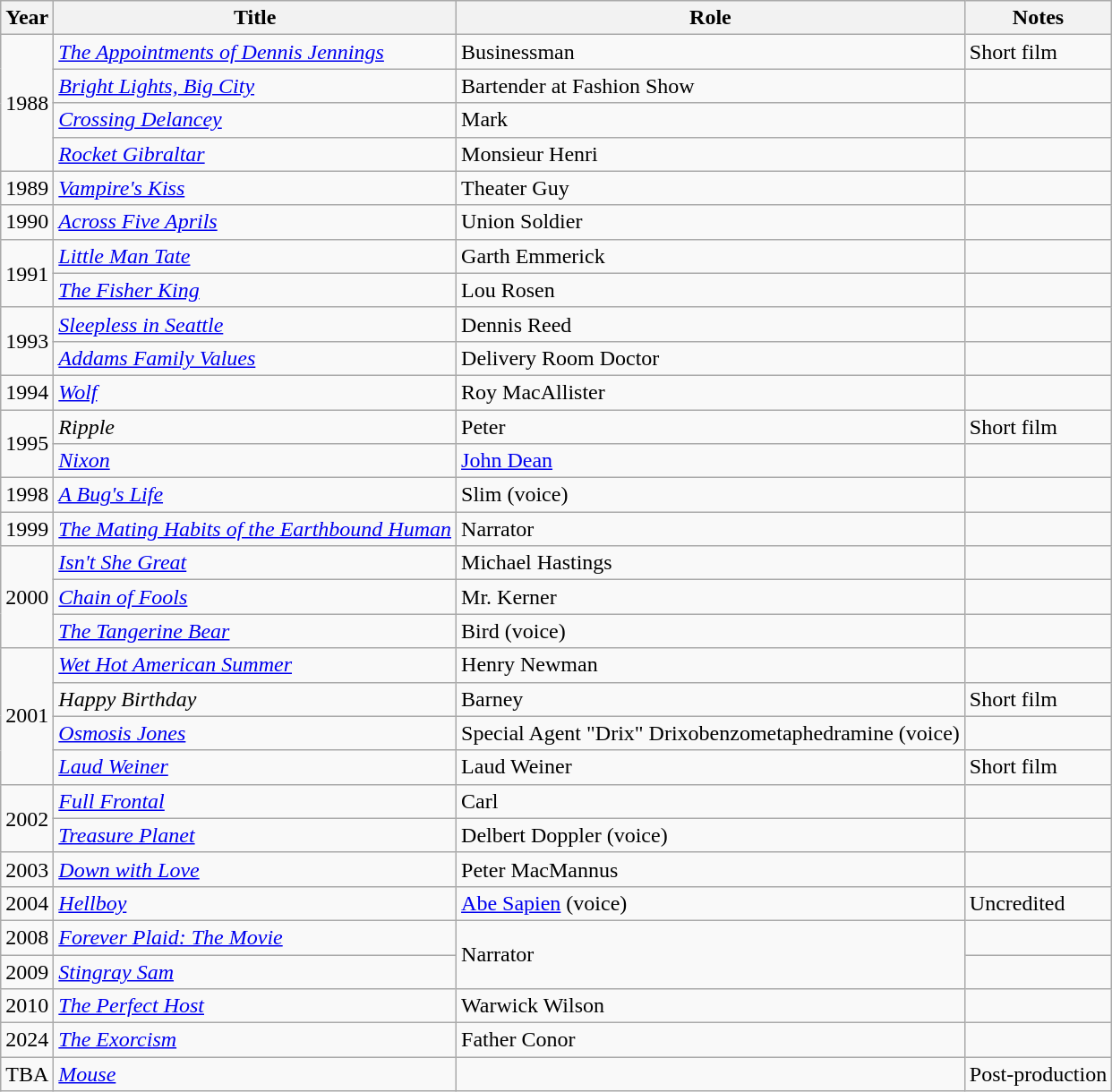<table class="wikitable sortable">
<tr>
<th>Year</th>
<th>Title</th>
<th>Role</th>
<th>Notes</th>
</tr>
<tr>
<td rowspan="4">1988</td>
<td><em><a href='#'>The Appointments of Dennis Jennings</a></em></td>
<td>Businessman</td>
<td>Short film</td>
</tr>
<tr>
<td><em><a href='#'>Bright Lights, Big City</a></em></td>
<td>Bartender at Fashion Show</td>
<td></td>
</tr>
<tr>
<td><em><a href='#'>Crossing Delancey</a></em></td>
<td>Mark</td>
<td></td>
</tr>
<tr>
<td><em><a href='#'>Rocket Gibraltar</a></em></td>
<td>Monsieur Henri</td>
<td></td>
</tr>
<tr>
<td>1989</td>
<td><em><a href='#'>Vampire's Kiss</a></em></td>
<td>Theater Guy</td>
<td></td>
</tr>
<tr>
<td>1990</td>
<td><em><a href='#'>Across Five Aprils</a></em></td>
<td>Union Soldier</td>
<td></td>
</tr>
<tr>
<td rowspan="2">1991</td>
<td><em><a href='#'>Little Man Tate</a></em></td>
<td>Garth Emmerick</td>
<td></td>
</tr>
<tr>
<td><em><a href='#'>The Fisher King</a></em></td>
<td>Lou Rosen</td>
<td></td>
</tr>
<tr>
<td rowspan="2">1993</td>
<td><em><a href='#'>Sleepless in Seattle</a></em></td>
<td>Dennis Reed</td>
<td></td>
</tr>
<tr>
<td><em><a href='#'>Addams Family Values</a></em></td>
<td>Delivery Room Doctor</td>
<td></td>
</tr>
<tr>
<td>1994</td>
<td><em><a href='#'>Wolf</a></em></td>
<td>Roy MacAllister</td>
<td></td>
</tr>
<tr>
<td rowspan="2">1995</td>
<td><em>Ripple</em></td>
<td>Peter</td>
<td>Short film</td>
</tr>
<tr>
<td><em><a href='#'>Nixon</a></em></td>
<td><a href='#'>John Dean</a></td>
<td></td>
</tr>
<tr>
<td>1998</td>
<td><em><a href='#'>A Bug's Life</a></em></td>
<td>Slim (voice)</td>
<td></td>
</tr>
<tr>
<td>1999</td>
<td><em><a href='#'>The Mating Habits of the Earthbound Human</a></em></td>
<td>Narrator</td>
<td></td>
</tr>
<tr>
<td rowspan="3">2000</td>
<td><em><a href='#'>Isn't She Great</a></em></td>
<td>Michael Hastings</td>
<td></td>
</tr>
<tr>
<td><em><a href='#'>Chain of Fools</a></em></td>
<td>Mr. Kerner</td>
<td></td>
</tr>
<tr>
<td><em><a href='#'>The Tangerine Bear</a></em></td>
<td>Bird (voice)</td>
<td></td>
</tr>
<tr>
<td rowspan="4">2001</td>
<td><em><a href='#'>Wet Hot American Summer</a></em></td>
<td>Henry Newman</td>
<td></td>
</tr>
<tr>
<td><em>Happy Birthday</em></td>
<td>Barney</td>
<td>Short film</td>
</tr>
<tr>
<td><em><a href='#'>Osmosis Jones</a></em></td>
<td>Special Agent "Drix" Drixobenzometaphedramine (voice)</td>
<td></td>
</tr>
<tr>
<td><em><a href='#'>Laud Weiner</a></em></td>
<td>Laud Weiner</td>
<td>Short film</td>
</tr>
<tr>
<td rowspan="2">2002</td>
<td><em><a href='#'>Full Frontal</a></em></td>
<td>Carl</td>
<td></td>
</tr>
<tr>
<td><em><a href='#'>Treasure Planet</a></em></td>
<td>Delbert Doppler (voice)</td>
<td></td>
</tr>
<tr>
<td>2003</td>
<td><em><a href='#'>Down with Love</a></em></td>
<td>Peter MacMannus</td>
<td></td>
</tr>
<tr>
<td>2004</td>
<td><em><a href='#'>Hellboy</a></em></td>
<td><a href='#'>Abe Sapien</a> (voice)</td>
<td>Uncredited</td>
</tr>
<tr>
<td>2008</td>
<td><em><a href='#'>Forever Plaid: The Movie</a></em></td>
<td rowspan="2">Narrator</td>
<td></td>
</tr>
<tr>
<td>2009</td>
<td><em><a href='#'>Stingray Sam</a></em></td>
<td></td>
</tr>
<tr>
<td>2010</td>
<td><em><a href='#'>The Perfect Host</a></em></td>
<td>Warwick Wilson</td>
<td></td>
</tr>
<tr>
<td>2024</td>
<td><em><a href='#'>The Exorcism</a></em></td>
<td>Father Conor</td>
<td></td>
</tr>
<tr>
<td>TBA</td>
<td><em><a href='#'>Mouse</a></em></td>
<td></td>
<td>Post-production</td>
</tr>
</table>
